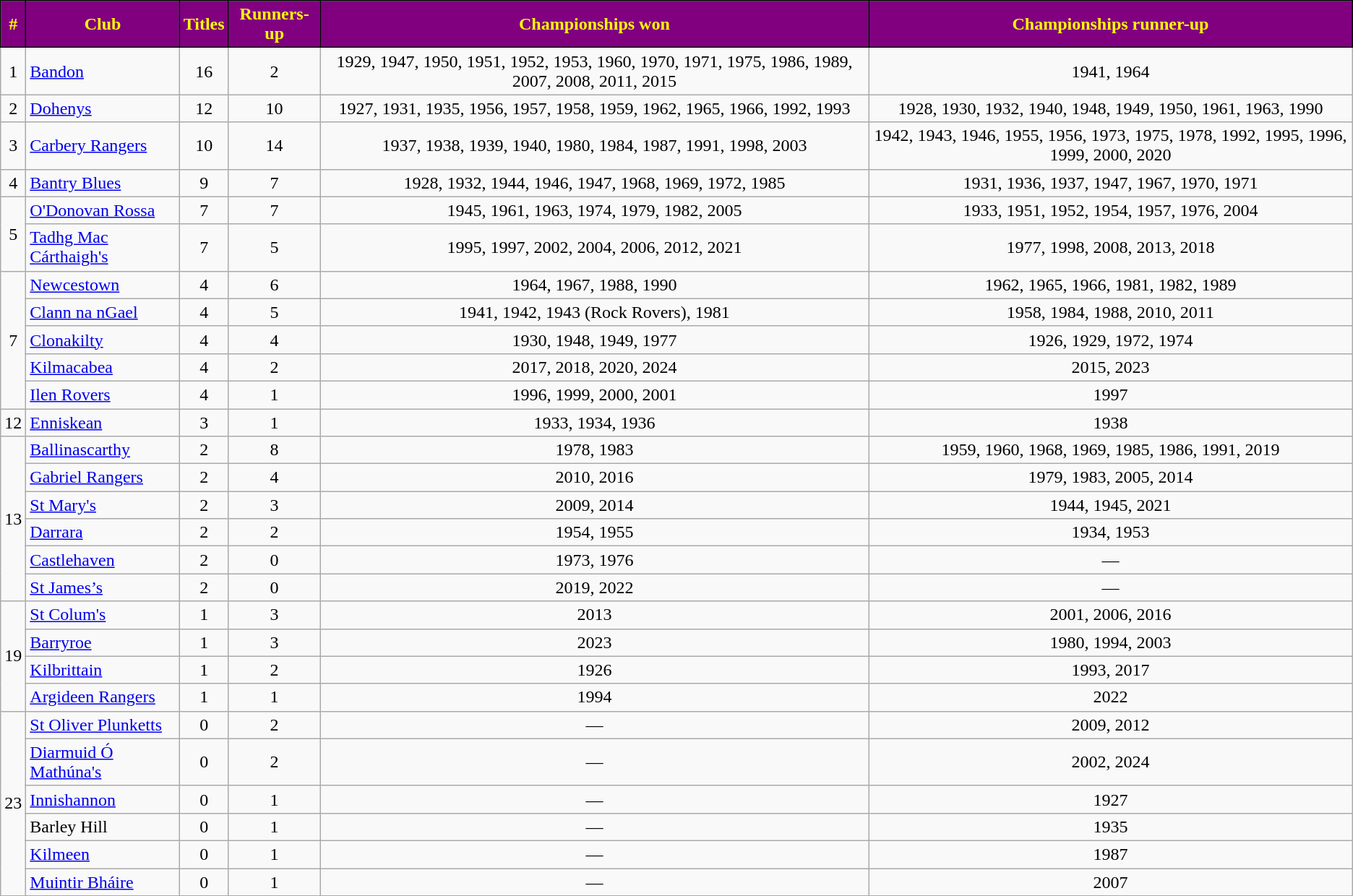<table class="wikitable sortable" style="text-align:center">
<tr>
<th style="background:purple;color:yellow;border:1px solid black">#</th>
<th style="background:purple;color:yellow;border:1px solid black">Club</th>
<th style="background:purple;color:yellow;border:1px solid black">Titles</th>
<th style="background:purple;color:yellow;border:1px solid black">Runners-up</th>
<th style="background:purple;color:yellow;border:1px solid black">Championships won</th>
<th style="background:purple;color:yellow;border:1px solid black">Championships runner-up</th>
</tr>
<tr>
<td>1</td>
<td style="text-align:left"> <a href='#'>Bandon</a></td>
<td>16</td>
<td>2</td>
<td>1929, 1947, 1950, 1951, 1952, 1953, 1960, 1970, 1971, 1975, 1986, 1989, 2007, 2008, 2011, 2015</td>
<td>1941, 1964</td>
</tr>
<tr>
<td>2</td>
<td style="text-align:left"> <a href='#'>Dohenys</a></td>
<td>12</td>
<td>10</td>
<td>1927, 1931, 1935, 1956, 1957, 1958, 1959, 1962, 1965, 1966, 1992, 1993</td>
<td>1928, 1930, 1932, 1940, 1948, 1949, 1950, 1961, 1963, 1990</td>
</tr>
<tr>
<td>3</td>
<td style="text-align:left"> <a href='#'>Carbery Rangers</a></td>
<td>10</td>
<td>14</td>
<td>1937, 1938, 1939, 1940, 1980, 1984, 1987, 1991, 1998, 2003</td>
<td>1942, 1943, 1946, 1955, 1956, 1973, 1975, 1978, 1992, 1995, 1996, 1999, 2000, 2020</td>
</tr>
<tr>
<td>4</td>
<td style="text-align:left"> <a href='#'>Bantry Blues</a></td>
<td>9</td>
<td>7</td>
<td>1928, 1932, 1944, 1946, 1947, 1968, 1969, 1972, 1985</td>
<td>1931, 1936, 1937, 1947, 1967, 1970, 1971</td>
</tr>
<tr>
<td rowspan="2">5</td>
<td style="text-align:left"> <a href='#'>O'Donovan Rossa</a></td>
<td>7</td>
<td>7</td>
<td>1945, 1961, 1963, 1974, 1979, 1982, 2005</td>
<td>1933, 1951, 1952, 1954, 1957, 1976, 2004</td>
</tr>
<tr>
<td style="text-align:left"> <a href='#'>Tadhg Mac Cárthaigh's</a></td>
<td>7</td>
<td>5</td>
<td>1995, 1997, 2002, 2004, 2006, 2012, 2021</td>
<td>1977, 1998, 2008, 2013, 2018</td>
</tr>
<tr>
<td rowspan="5">7</td>
<td style="text-align:left"> <a href='#'>Newcestown</a></td>
<td>4</td>
<td>6</td>
<td>1964, 1967, 1988, 1990</td>
<td>1962, 1965, 1966, 1981, 1982, 1989</td>
</tr>
<tr>
<td style="text-align:left"> <a href='#'>Clann na nGael</a></td>
<td>4</td>
<td>5</td>
<td>1941, 1942, 1943 (Rock Rovers), 1981</td>
<td>1958, 1984, 1988, 2010, 2011</td>
</tr>
<tr>
<td style="text-align:left"> <a href='#'>Clonakilty</a></td>
<td>4</td>
<td>4</td>
<td>1930, 1948, 1949, 1977</td>
<td>1926, 1929, 1972, 1974</td>
</tr>
<tr>
<td style="text-align:left"> <a href='#'>Kilmacabea</a></td>
<td>4</td>
<td>2</td>
<td>2017, 2018, 2020, 2024</td>
<td>2015, 2023</td>
</tr>
<tr>
<td style="text-align:left"> <a href='#'>Ilen Rovers</a></td>
<td>4</td>
<td>1</td>
<td>1996, 1999, 2000, 2001</td>
<td>1997</td>
</tr>
<tr>
<td>12</td>
<td style="text-align:left"> <a href='#'>Enniskean</a></td>
<td>3</td>
<td>1</td>
<td>1933, 1934, 1936</td>
<td>1938</td>
</tr>
<tr>
<td rowspan="6">13</td>
<td style="text-align:left"> <a href='#'>Ballinascarthy</a></td>
<td>2</td>
<td>8</td>
<td>1978, 1983</td>
<td>1959, 1960, 1968, 1969, 1985, 1986, 1991, 2019</td>
</tr>
<tr>
<td style="text-align:left"> <a href='#'>Gabriel Rangers</a></td>
<td>2</td>
<td>4</td>
<td>2010, 2016</td>
<td>1979, 1983, 2005, 2014</td>
</tr>
<tr>
<td style="text-align:left"> <a href='#'>St Mary's</a></td>
<td>2</td>
<td>3</td>
<td>2009, 2014</td>
<td>1944, 1945, 2021</td>
</tr>
<tr>
<td style="text-align:left"> <a href='#'>Darrara</a></td>
<td>2</td>
<td>2</td>
<td>1954, 1955</td>
<td>1934, 1953</td>
</tr>
<tr>
<td style="text-align:left"> <a href='#'>Castlehaven</a></td>
<td>2</td>
<td>0</td>
<td>1973, 1976</td>
<td>—</td>
</tr>
<tr>
<td style="text-align:left"> <a href='#'>St James’s</a></td>
<td>2</td>
<td>0</td>
<td>2019, 2022</td>
<td>—</td>
</tr>
<tr>
<td rowspan="4">19</td>
<td style="text-align:left"> <a href='#'>St Colum's</a></td>
<td>1</td>
<td>3</td>
<td>2013</td>
<td>2001, 2006, 2016</td>
</tr>
<tr>
<td style="text-align:left"> <a href='#'>Barryroe</a></td>
<td>1</td>
<td>3</td>
<td>2023</td>
<td>1980, 1994, 2003</td>
</tr>
<tr>
<td style="text-align:left"> <a href='#'>Kilbrittain</a></td>
<td>1</td>
<td>2</td>
<td>1926</td>
<td>1993, 2017</td>
</tr>
<tr>
<td style="text-align:left"> <a href='#'>Argideen Rangers</a></td>
<td>1</td>
<td>1</td>
<td>1994</td>
<td>2022</td>
</tr>
<tr>
<td rowspan="6">23</td>
<td style="text-align:left"> <a href='#'>St Oliver Plunketts</a></td>
<td>0</td>
<td>2</td>
<td>—</td>
<td>2009, 2012</td>
</tr>
<tr>
<td style="text-align:left"> <a href='#'>Diarmuid Ó Mathúna's</a></td>
<td>0</td>
<td>2</td>
<td>—</td>
<td>2002, 2024</td>
</tr>
<tr>
<td style="text-align:left"> <a href='#'>Innishannon</a></td>
<td>0</td>
<td>1</td>
<td>—</td>
<td>1927</td>
</tr>
<tr>
<td style="text-align:left">Barley Hill</td>
<td>0</td>
<td>1</td>
<td>—</td>
<td>1935</td>
</tr>
<tr>
<td style="text-align:left"> <a href='#'>Kilmeen</a></td>
<td>0</td>
<td>1</td>
<td>—</td>
<td>1987</td>
</tr>
<tr>
<td style="text-align:left"> <a href='#'>Muintir Bháire</a></td>
<td>0</td>
<td>1</td>
<td>—</td>
<td>2007</td>
</tr>
</table>
